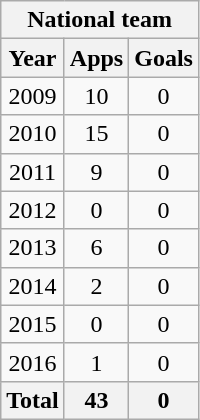<table class="wikitable" style="text-align:center">
<tr>
<th colspan=3>National team</th>
</tr>
<tr>
<th>Year</th>
<th>Apps</th>
<th>Goals</th>
</tr>
<tr>
<td>2009</td>
<td>10</td>
<td>0</td>
</tr>
<tr>
<td>2010</td>
<td>15</td>
<td>0</td>
</tr>
<tr>
<td>2011</td>
<td>9</td>
<td>0</td>
</tr>
<tr>
<td>2012</td>
<td>0</td>
<td>0</td>
</tr>
<tr>
<td>2013</td>
<td>6</td>
<td>0</td>
</tr>
<tr>
<td>2014</td>
<td>2</td>
<td>0</td>
</tr>
<tr>
<td>2015</td>
<td>0</td>
<td>0</td>
</tr>
<tr>
<td>2016</td>
<td>1</td>
<td>0</td>
</tr>
<tr>
<th>Total</th>
<th>43</th>
<th>0</th>
</tr>
</table>
